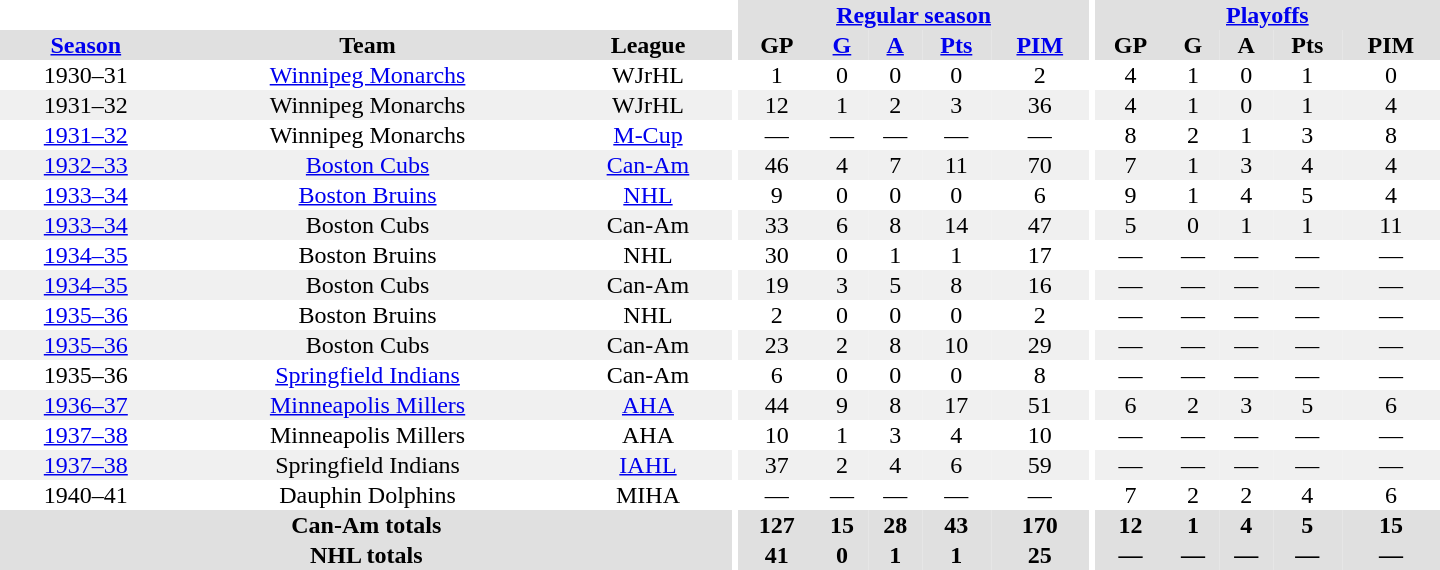<table border="0" cellpadding="1" cellspacing="0" style="text-align:center; width:60em">
<tr bgcolor="#e0e0e0">
<th colspan="3" bgcolor="#ffffff"></th>
<th rowspan="100" bgcolor="#ffffff"></th>
<th colspan="5"><a href='#'>Regular season</a></th>
<th rowspan="100" bgcolor="#ffffff"></th>
<th colspan="5"><a href='#'>Playoffs</a></th>
</tr>
<tr bgcolor="#e0e0e0">
<th><a href='#'>Season</a></th>
<th>Team</th>
<th>League</th>
<th>GP</th>
<th><a href='#'>G</a></th>
<th><a href='#'>A</a></th>
<th><a href='#'>Pts</a></th>
<th><a href='#'>PIM</a></th>
<th>GP</th>
<th>G</th>
<th>A</th>
<th>Pts</th>
<th>PIM</th>
</tr>
<tr>
<td>1930–31</td>
<td><a href='#'>Winnipeg Monarchs</a></td>
<td>WJrHL</td>
<td>1</td>
<td>0</td>
<td>0</td>
<td>0</td>
<td>2</td>
<td>4</td>
<td>1</td>
<td>0</td>
<td>1</td>
<td>0</td>
</tr>
<tr bgcolor="#f0f0f0">
<td>1931–32</td>
<td>Winnipeg Monarchs</td>
<td>WJrHL</td>
<td>12</td>
<td>1</td>
<td>2</td>
<td>3</td>
<td>36</td>
<td>4</td>
<td>1</td>
<td>0</td>
<td>1</td>
<td>4</td>
</tr>
<tr>
<td><a href='#'>1931–32</a></td>
<td>Winnipeg Monarchs</td>
<td><a href='#'>M-Cup</a></td>
<td>—</td>
<td>—</td>
<td>—</td>
<td>—</td>
<td>—</td>
<td>8</td>
<td>2</td>
<td>1</td>
<td>3</td>
<td>8</td>
</tr>
<tr bgcolor="#f0f0f0">
<td><a href='#'>1932–33</a></td>
<td><a href='#'>Boston Cubs</a></td>
<td><a href='#'>Can-Am</a></td>
<td>46</td>
<td>4</td>
<td>7</td>
<td>11</td>
<td>70</td>
<td>7</td>
<td>1</td>
<td>3</td>
<td>4</td>
<td>4</td>
</tr>
<tr>
<td><a href='#'>1933–34</a></td>
<td><a href='#'>Boston Bruins</a></td>
<td><a href='#'>NHL</a></td>
<td>9</td>
<td>0</td>
<td>0</td>
<td>0</td>
<td>6</td>
<td>9</td>
<td>1</td>
<td>4</td>
<td>5</td>
<td>4</td>
</tr>
<tr bgcolor="#f0f0f0">
<td><a href='#'>1933–34</a></td>
<td>Boston Cubs</td>
<td>Can-Am</td>
<td>33</td>
<td>6</td>
<td>8</td>
<td>14</td>
<td>47</td>
<td>5</td>
<td>0</td>
<td>1</td>
<td>1</td>
<td>11</td>
</tr>
<tr>
<td><a href='#'>1934–35</a></td>
<td>Boston Bruins</td>
<td>NHL</td>
<td>30</td>
<td>0</td>
<td>1</td>
<td>1</td>
<td>17</td>
<td>—</td>
<td>—</td>
<td>—</td>
<td>—</td>
<td>—</td>
</tr>
<tr bgcolor="#f0f0f0">
<td><a href='#'>1934–35</a></td>
<td>Boston Cubs</td>
<td>Can-Am</td>
<td>19</td>
<td>3</td>
<td>5</td>
<td>8</td>
<td>16</td>
<td>—</td>
<td>—</td>
<td>—</td>
<td>—</td>
<td>—</td>
</tr>
<tr>
<td><a href='#'>1935–36</a></td>
<td>Boston Bruins</td>
<td>NHL</td>
<td>2</td>
<td>0</td>
<td>0</td>
<td>0</td>
<td>2</td>
<td>—</td>
<td>—</td>
<td>—</td>
<td>—</td>
<td>—</td>
</tr>
<tr bgcolor="#f0f0f0">
<td><a href='#'>1935–36</a></td>
<td>Boston Cubs</td>
<td>Can-Am</td>
<td>23</td>
<td>2</td>
<td>8</td>
<td>10</td>
<td>29</td>
<td>—</td>
<td>—</td>
<td>—</td>
<td>—</td>
<td>—</td>
</tr>
<tr>
<td>1935–36</td>
<td><a href='#'>Springfield Indians</a></td>
<td>Can-Am</td>
<td>6</td>
<td>0</td>
<td>0</td>
<td>0</td>
<td>8</td>
<td>—</td>
<td>—</td>
<td>—</td>
<td>—</td>
<td>—</td>
</tr>
<tr bgcolor="#f0f0f0">
<td><a href='#'>1936–37</a></td>
<td><a href='#'>Minneapolis Millers</a></td>
<td><a href='#'>AHA</a></td>
<td>44</td>
<td>9</td>
<td>8</td>
<td>17</td>
<td>51</td>
<td>6</td>
<td>2</td>
<td>3</td>
<td>5</td>
<td>6</td>
</tr>
<tr>
<td><a href='#'>1937–38</a></td>
<td>Minneapolis Millers</td>
<td>AHA</td>
<td>10</td>
<td>1</td>
<td>3</td>
<td>4</td>
<td>10</td>
<td>—</td>
<td>—</td>
<td>—</td>
<td>—</td>
<td>—</td>
</tr>
<tr bgcolor="#f0f0f0">
<td><a href='#'>1937–38</a></td>
<td>Springfield Indians</td>
<td><a href='#'>IAHL</a></td>
<td>37</td>
<td>2</td>
<td>4</td>
<td>6</td>
<td>59</td>
<td>—</td>
<td>—</td>
<td>—</td>
<td>—</td>
<td>—</td>
</tr>
<tr>
<td>1940–41</td>
<td>Dauphin Dolphins</td>
<td>MIHA</td>
<td>—</td>
<td>—</td>
<td>—</td>
<td>—</td>
<td>—</td>
<td>7</td>
<td>2</td>
<td>2</td>
<td>4</td>
<td>6</td>
</tr>
<tr bgcolor="#e0e0e0">
<th colspan="3">Can-Am totals</th>
<th>127</th>
<th>15</th>
<th>28</th>
<th>43</th>
<th>170</th>
<th>12</th>
<th>1</th>
<th>4</th>
<th>5</th>
<th>15</th>
</tr>
<tr bgcolor="#e0e0e0">
<th colspan="3">NHL totals</th>
<th>41</th>
<th>0</th>
<th>1</th>
<th>1</th>
<th>25</th>
<th>—</th>
<th>—</th>
<th>—</th>
<th>—</th>
<th>—</th>
</tr>
</table>
